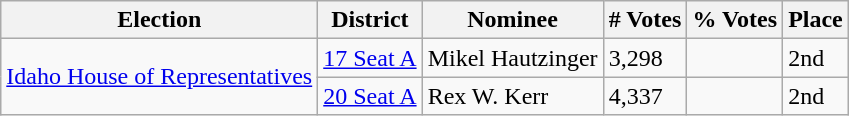<table class="wikitable sortable mw-collapsible mw-collapsed">
<tr>
<th>Election</th>
<th>District</th>
<th>Nominee</th>
<th># Votes</th>
<th>% Votes</th>
<th>Place</th>
</tr>
<tr>
<td rowspan="2"><a href='#'>Idaho House of Representatives</a></td>
<td><a href='#'>17 Seat A</a></td>
<td>Mikel Hautzinger</td>
<td>3,298</td>
<td></td>
<td>2nd</td>
</tr>
<tr>
<td><a href='#'>20 Seat A</a></td>
<td>Rex W. Kerr</td>
<td>4,337</td>
<td></td>
<td>2nd</td>
</tr>
</table>
